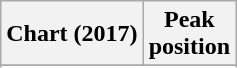<table class="wikitable sortable plainrowheaders" style="text-align:center">
<tr>
<th scope="col">Chart (2017)</th>
<th scope="col">Peak<br> position</th>
</tr>
<tr>
</tr>
<tr>
</tr>
</table>
